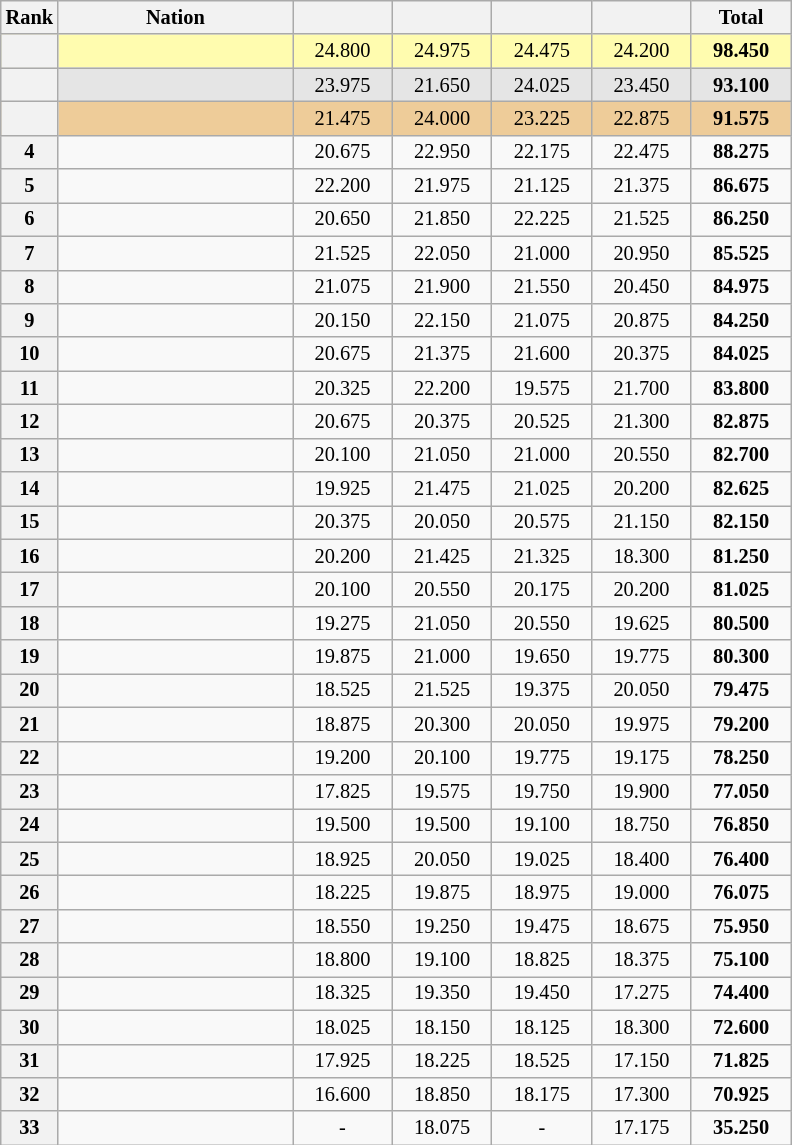<table class="wikitable sortable" style="text-align:center; font-size:85%">
<tr>
<th scope="col" style="width:20px;">Rank</th>
<th ! scope="col" style="width:150px;">Nation</th>
<th ! scope="col" style="width:60px;"></th>
<th ! scope="col" style="width:60px;"></th>
<th ! scope="col" style="width:60px;"></th>
<th ! scope="col" style="width:60px;"></th>
<th ! scope="col" style="width:60px;">Total</th>
</tr>
<tr style="background:#fffcaf;">
<th scope=row style="text-align:center"></th>
<td align=left></td>
<td>24.800</td>
<td>24.975</td>
<td>24.475</td>
<td>24.200</td>
<td><strong>98.450</strong></td>
</tr>
<tr style="background:#e5e5e5;">
<th scope=row style="text-align:center"></th>
<td align=left></td>
<td>23.975</td>
<td>21.650</td>
<td>24.025</td>
<td>23.450</td>
<td><strong>93.100</strong></td>
</tr>
<tr style="background:#ec9;">
<th scope=row style="text-align:center"></th>
<td align=left></td>
<td>21.475</td>
<td>24.000</td>
<td>23.225</td>
<td>22.875</td>
<td><strong>91.575</strong></td>
</tr>
<tr>
<th scope=row style="text-align:center">4</th>
<td align=left></td>
<td>20.675</td>
<td>22.950</td>
<td>22.175</td>
<td>22.475</td>
<td><strong>88.275</strong></td>
</tr>
<tr>
<th scope=row style="text-align:center">5</th>
<td align=left></td>
<td>22.200</td>
<td>21.975</td>
<td>21.125</td>
<td>21.375</td>
<td><strong>86.675</strong></td>
</tr>
<tr>
<th scope=row style="text-align:center">6</th>
<td align=left></td>
<td>20.650</td>
<td>21.850</td>
<td>22.225</td>
<td>21.525</td>
<td><strong>86.250</strong></td>
</tr>
<tr>
<th scope=row style="text-align:center">7</th>
<td align=left></td>
<td>21.525</td>
<td>22.050</td>
<td>21.000</td>
<td>20.950</td>
<td><strong>85.525</strong></td>
</tr>
<tr>
<th scope=row style="text-align:center">8</th>
<td align=left></td>
<td>21.075</td>
<td>21.900</td>
<td>21.550</td>
<td>20.450</td>
<td><strong>84.975</strong></td>
</tr>
<tr>
<th scope=row style="text-align:center">9</th>
<td align=left></td>
<td>20.150</td>
<td>22.150</td>
<td>21.075</td>
<td>20.875</td>
<td><strong>84.250</strong></td>
</tr>
<tr>
<th scope=row style="text-align:center">10</th>
<td align=left></td>
<td>20.675</td>
<td>21.375</td>
<td>21.600</td>
<td>20.375</td>
<td><strong>84.025</strong></td>
</tr>
<tr>
<th scope=row style="text-align:center">11</th>
<td align=left></td>
<td>20.325</td>
<td>22.200</td>
<td>19.575</td>
<td>21.700</td>
<td><strong>83.800</strong></td>
</tr>
<tr>
<th scope=row style="text-align:center">12</th>
<td align=left></td>
<td>20.675</td>
<td>20.375</td>
<td>20.525</td>
<td>21.300</td>
<td><strong>82.875</strong></td>
</tr>
<tr>
<th scope=row style="text-align:center">13</th>
<td align=left></td>
<td>20.100</td>
<td>21.050</td>
<td>21.000</td>
<td>20.550</td>
<td><strong>82.700</strong></td>
</tr>
<tr>
<th scope=row style="text-align:center">14</th>
<td align=left></td>
<td>19.925</td>
<td>21.475</td>
<td>21.025</td>
<td>20.200</td>
<td><strong>82.625</strong></td>
</tr>
<tr>
<th scope=row style="text-align:center">15</th>
<td align=left></td>
<td>20.375</td>
<td>20.050</td>
<td>20.575</td>
<td>21.150</td>
<td><strong>82.150</strong></td>
</tr>
<tr>
<th scope=row style="text-align:center">16</th>
<td align=left></td>
<td>20.200</td>
<td>21.425</td>
<td>21.325</td>
<td>18.300</td>
<td><strong>81.250</strong></td>
</tr>
<tr>
<th scope=row style="text-align:center">17</th>
<td align=left></td>
<td>20.100</td>
<td>20.550</td>
<td>20.175</td>
<td>20.200</td>
<td><strong>81.025</strong></td>
</tr>
<tr>
<th scope=row style="text-align:center">18</th>
<td align=left></td>
<td>19.275</td>
<td>21.050</td>
<td>20.550</td>
<td>19.625</td>
<td><strong>80.500</strong></td>
</tr>
<tr>
<th scope=row style="text-align:center">19</th>
<td align=left></td>
<td>19.875</td>
<td>21.000</td>
<td>19.650</td>
<td>19.775</td>
<td><strong>80.300</strong></td>
</tr>
<tr>
<th scope=row style="text-align:center">20</th>
<td align=left></td>
<td>18.525</td>
<td>21.525</td>
<td>19.375</td>
<td>20.050</td>
<td><strong>79.475</strong></td>
</tr>
<tr>
<th scope=row style="text-align:center">21</th>
<td align=left></td>
<td>18.875</td>
<td>20.300</td>
<td>20.050</td>
<td>19.975</td>
<td><strong>79.200</strong></td>
</tr>
<tr>
<th scope=row style="text-align:center">22</th>
<td align=left></td>
<td>19.200</td>
<td>20.100</td>
<td>19.775</td>
<td>19.175</td>
<td><strong>78.250</strong></td>
</tr>
<tr>
<th scope=row style="text-align:center">23</th>
<td align=left></td>
<td>17.825</td>
<td>19.575</td>
<td>19.750</td>
<td>19.900</td>
<td><strong>77.050</strong></td>
</tr>
<tr>
<th scope=row style="text-align:center">24</th>
<td align=left></td>
<td>19.500</td>
<td>19.500</td>
<td>19.100</td>
<td>18.750</td>
<td><strong>76.850</strong></td>
</tr>
<tr>
<th scope=row style="text-align:center">25</th>
<td align=left></td>
<td>18.925</td>
<td>20.050</td>
<td>19.025</td>
<td>18.400</td>
<td><strong>76.400</strong></td>
</tr>
<tr>
<th scope=row style="text-align:center">26</th>
<td align=left></td>
<td>18.225</td>
<td>19.875</td>
<td>18.975</td>
<td>19.000</td>
<td><strong>76.075</strong></td>
</tr>
<tr>
<th scope=row style="text-align:center">27</th>
<td align=left></td>
<td>18.550</td>
<td>19.250</td>
<td>19.475</td>
<td>18.675</td>
<td><strong>75.950</strong></td>
</tr>
<tr>
<th scope=row style="text-align:center">28</th>
<td align=left></td>
<td>18.800</td>
<td>19.100</td>
<td>18.825</td>
<td>18.375</td>
<td><strong>75.100</strong></td>
</tr>
<tr>
<th scope=row style="text-align:center">29</th>
<td align=left></td>
<td>18.325</td>
<td>19.350</td>
<td>19.450</td>
<td>17.275</td>
<td><strong>74.400</strong></td>
</tr>
<tr>
<th scope=row style="text-align:center">30</th>
<td align=left></td>
<td>18.025</td>
<td>18.150</td>
<td>18.125</td>
<td>18.300</td>
<td><strong>72.600</strong></td>
</tr>
<tr>
<th scope=row style="text-align:center">31</th>
<td align=left></td>
<td>17.925</td>
<td>18.225</td>
<td>18.525</td>
<td>17.150</td>
<td><strong>71.825</strong></td>
</tr>
<tr>
<th scope=row style="text-align:center">32</th>
<td align=left></td>
<td>16.600</td>
<td>18.850</td>
<td>18.175</td>
<td>17.300</td>
<td><strong>70.925</strong></td>
</tr>
<tr>
<th scope=row style="text-align:center">33</th>
<td align=left></td>
<td>-</td>
<td>18.075</td>
<td>-</td>
<td>17.175</td>
<td><strong>35.250</strong></td>
</tr>
</table>
